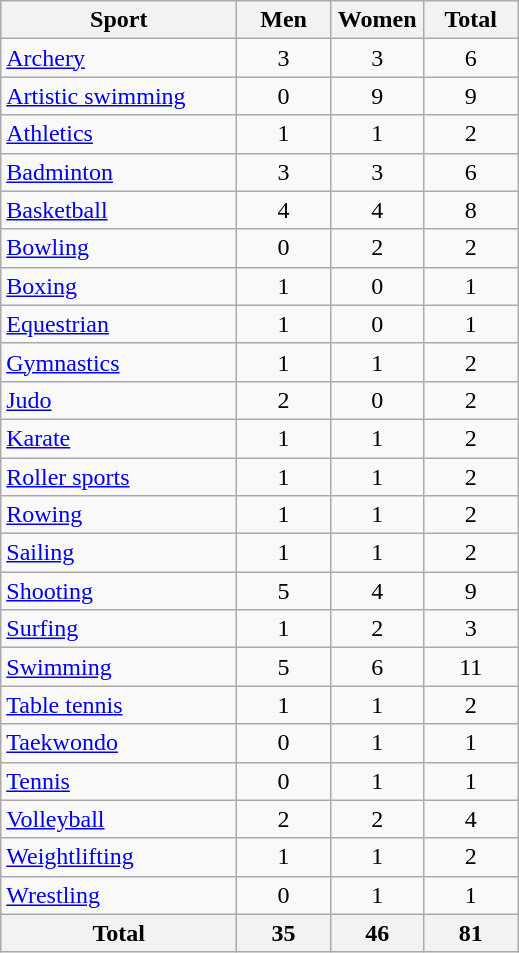<table class="wikitable sortable" style="text-align:center;">
<tr>
<th width=150>Sport</th>
<th width=55>Men</th>
<th width=55>Women</th>
<th width=55>Total</th>
</tr>
<tr>
<td align=left><a href='#'>Archery</a></td>
<td>3</td>
<td>3</td>
<td>6</td>
</tr>
<tr>
<td align=left><a href='#'>Artistic swimming</a></td>
<td>0</td>
<td>9</td>
<td>9</td>
</tr>
<tr>
<td align=left><a href='#'>Athletics</a></td>
<td>1</td>
<td>1</td>
<td>2</td>
</tr>
<tr>
<td align=left><a href='#'>Badminton</a></td>
<td>3</td>
<td>3</td>
<td>6</td>
</tr>
<tr>
<td align=left><a href='#'>Basketball</a></td>
<td>4</td>
<td>4</td>
<td>8</td>
</tr>
<tr>
<td align=left><a href='#'>Bowling</a></td>
<td>0</td>
<td>2</td>
<td>2</td>
</tr>
<tr>
<td align=left><a href='#'>Boxing</a></td>
<td>1</td>
<td>0</td>
<td>1</td>
</tr>
<tr>
<td align=left><a href='#'>Equestrian</a></td>
<td>1</td>
<td>0</td>
<td>1</td>
</tr>
<tr>
<td align=left><a href='#'>Gymnastics</a></td>
<td>1</td>
<td>1</td>
<td>2</td>
</tr>
<tr>
<td align=left><a href='#'>Judo</a></td>
<td>2</td>
<td>0</td>
<td>2</td>
</tr>
<tr>
<td align=left><a href='#'>Karate</a></td>
<td>1</td>
<td>1</td>
<td>2</td>
</tr>
<tr>
<td align=left><a href='#'>Roller sports</a></td>
<td>1</td>
<td>1</td>
<td>2</td>
</tr>
<tr>
<td align=left><a href='#'>Rowing</a></td>
<td>1</td>
<td>1</td>
<td>2</td>
</tr>
<tr>
<td align=left><a href='#'>Sailing</a></td>
<td>1</td>
<td>1</td>
<td>2</td>
</tr>
<tr>
<td align=left><a href='#'>Shooting</a></td>
<td>5</td>
<td>4</td>
<td>9</td>
</tr>
<tr>
<td align=left><a href='#'>Surfing</a></td>
<td>1</td>
<td>2</td>
<td>3</td>
</tr>
<tr>
<td align=left><a href='#'>Swimming</a></td>
<td>5</td>
<td>6</td>
<td>11</td>
</tr>
<tr>
<td align=left><a href='#'>Table tennis</a></td>
<td>1</td>
<td>1</td>
<td>2</td>
</tr>
<tr>
<td align=left><a href='#'>Taekwondo</a></td>
<td>0</td>
<td>1</td>
<td>1</td>
</tr>
<tr>
<td align=left><a href='#'>Tennis</a></td>
<td>0</td>
<td>1</td>
<td>1</td>
</tr>
<tr>
<td align=left><a href='#'>Volleyball</a></td>
<td>2</td>
<td>2</td>
<td>4</td>
</tr>
<tr>
<td align=left><a href='#'>Weightlifting</a></td>
<td>1</td>
<td>1</td>
<td>2</td>
</tr>
<tr>
<td align=left><a href='#'>Wrestling</a></td>
<td>0</td>
<td>1</td>
<td>1</td>
</tr>
<tr>
<th>Total</th>
<th>35</th>
<th>46</th>
<th>81</th>
</tr>
</table>
